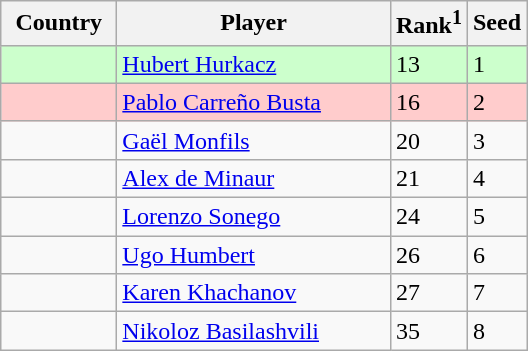<table class="sortable wikitable">
<tr>
<th width="70">Country</th>
<th width="175">Player</th>
<th>Rank<sup>1</sup></th>
<th>Seed</th>
</tr>
<tr bgcolor=#cfc>
<td></td>
<td><a href='#'>Hubert Hurkacz</a></td>
<td>13</td>
<td>1</td>
</tr>
<tr bgcolor=#fcc>
<td></td>
<td><a href='#'>Pablo Carreño Busta</a></td>
<td>16</td>
<td>2</td>
</tr>
<tr>
<td></td>
<td><a href='#'>Gaël Monfils</a></td>
<td>20</td>
<td>3</td>
</tr>
<tr>
<td></td>
<td><a href='#'>Alex de Minaur</a></td>
<td>21</td>
<td>4</td>
</tr>
<tr>
<td></td>
<td><a href='#'>Lorenzo Sonego</a></td>
<td>24</td>
<td>5</td>
</tr>
<tr>
<td></td>
<td><a href='#'>Ugo Humbert</a></td>
<td>26</td>
<td>6</td>
</tr>
<tr>
<td></td>
<td><a href='#'>Karen Khachanov</a></td>
<td>27</td>
<td>7</td>
</tr>
<tr>
<td></td>
<td><a href='#'>Nikoloz Basilashvili</a></td>
<td>35</td>
<td>8</td>
</tr>
</table>
